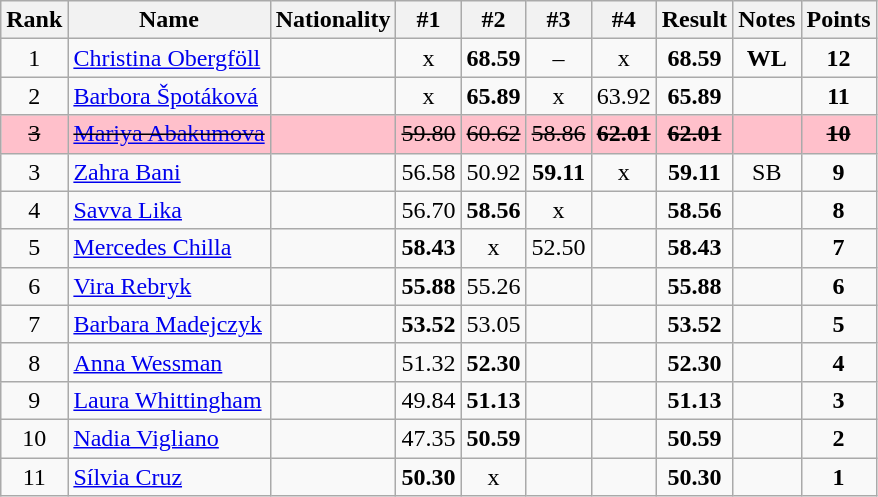<table class="wikitable sortable" style="text-align:center">
<tr>
<th>Rank</th>
<th>Name</th>
<th>Nationality</th>
<th>#1</th>
<th>#2</th>
<th>#3</th>
<th>#4</th>
<th>Result</th>
<th>Notes</th>
<th>Points</th>
</tr>
<tr>
<td>1</td>
<td align=left><a href='#'>Christina Obergföll</a></td>
<td align=left></td>
<td>x</td>
<td><strong>68.59</strong></td>
<td>–</td>
<td>x</td>
<td><strong>68.59</strong></td>
<td><strong>WL</strong></td>
<td><strong>12</strong></td>
</tr>
<tr>
<td>2</td>
<td align=left><a href='#'>Barbora Špotáková</a></td>
<td align=left></td>
<td>x</td>
<td><strong>65.89</strong></td>
<td>x</td>
<td>63.92</td>
<td><strong>65.89</strong></td>
<td></td>
<td><strong>11</strong></td>
</tr>
<tr bgcolor=pink>
<td><del>3</del></td>
<td align=left><del> <a href='#'>Mariya Abakumova</a></del></td>
<td align=left><del></del></td>
<td><del>59.80</del></td>
<td><del> 60.62 </del></td>
<td><del>58.86 </del></td>
<td><del><strong>62.01</strong></del></td>
<td><del><strong>62.01</strong></del></td>
<td></td>
<td><del> <strong>10</strong></del></td>
</tr>
<tr>
<td>3</td>
<td align=left><a href='#'>Zahra Bani</a></td>
<td align=left></td>
<td>56.58</td>
<td>50.92</td>
<td><strong>59.11</strong></td>
<td>x</td>
<td><strong>59.11</strong></td>
<td>SB</td>
<td><strong>9</strong></td>
</tr>
<tr>
<td>4</td>
<td align=left><a href='#'>Savva Lika</a></td>
<td align=left></td>
<td>56.70</td>
<td><strong>58.56</strong></td>
<td>x</td>
<td></td>
<td><strong>58.56</strong></td>
<td></td>
<td><strong>8</strong></td>
</tr>
<tr>
<td>5</td>
<td align=left><a href='#'>Mercedes Chilla</a></td>
<td align=left></td>
<td><strong>58.43</strong></td>
<td>x</td>
<td>52.50</td>
<td></td>
<td><strong>58.43</strong></td>
<td></td>
<td><strong>7</strong></td>
</tr>
<tr>
<td>6</td>
<td align=left><a href='#'>Vira Rebryk</a></td>
<td align=left></td>
<td><strong>55.88</strong></td>
<td>55.26</td>
<td></td>
<td></td>
<td><strong>55.88</strong></td>
<td></td>
<td><strong>6</strong></td>
</tr>
<tr>
<td>7</td>
<td align=left><a href='#'>Barbara Madejczyk</a></td>
<td align=left></td>
<td><strong>53.52</strong></td>
<td>53.05</td>
<td></td>
<td></td>
<td><strong>53.52</strong></td>
<td></td>
<td><strong>5</strong></td>
</tr>
<tr>
<td>8</td>
<td align=left><a href='#'>Anna Wessman</a></td>
<td align=left></td>
<td>51.32</td>
<td><strong>52.30</strong></td>
<td></td>
<td></td>
<td><strong>52.30</strong></td>
<td></td>
<td><strong>4</strong></td>
</tr>
<tr>
<td>9</td>
<td align=left><a href='#'>Laura Whittingham</a></td>
<td align=left></td>
<td>49.84</td>
<td><strong>51.13</strong></td>
<td></td>
<td></td>
<td><strong>51.13</strong></td>
<td></td>
<td><strong>3</strong></td>
</tr>
<tr>
<td>10</td>
<td align=left><a href='#'>Nadia Vigliano</a></td>
<td align=left></td>
<td>47.35</td>
<td><strong>50.59</strong></td>
<td></td>
<td></td>
<td><strong>50.59</strong></td>
<td></td>
<td><strong>2</strong></td>
</tr>
<tr>
<td>11</td>
<td align=left><a href='#'>Sílvia Cruz</a></td>
<td align=left></td>
<td><strong>50.30</strong></td>
<td>x</td>
<td></td>
<td></td>
<td><strong>50.30</strong></td>
<td></td>
<td><strong>1</strong></td>
</tr>
</table>
